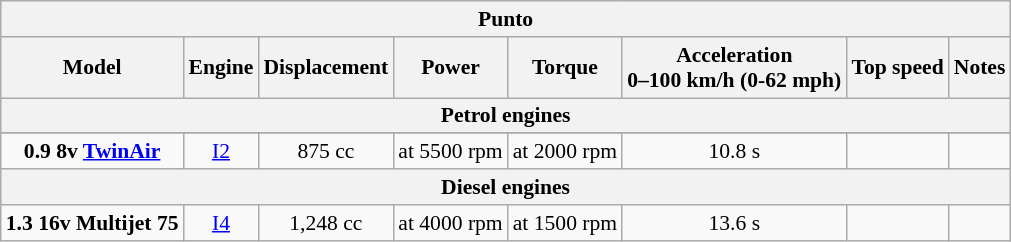<table class="wikitable" style="font-size: 90%; text-align: center;">
<tr>
<th colspan="8">Punto</th>
</tr>
<tr>
<th>Model</th>
<th>Engine</th>
<th>Displacement</th>
<th>Power</th>
<th>Torque</th>
<th>Acceleration<br>0–100 km/h (0-62 mph)</th>
<th>Top speed</th>
<th>Notes</th>
</tr>
<tr>
<th colspan="8">Petrol engines</th>
</tr>
<tr>
</tr>
<tr>
<td><strong>0.9 8v <a href='#'>TwinAir</a></strong></td>
<td><a href='#'>I2</a></td>
<td>875 cc</td>
<td> at 5500 rpm</td>
<td> at 2000 rpm</td>
<td>10.8 s</td>
<td></td>
<td></td>
</tr>
<tr>
<th colspan="8">Diesel engines</th>
</tr>
<tr>
<td><strong>1.3 16v Multijet 75</strong></td>
<td><a href='#'>I4</a></td>
<td>1,248 cc</td>
<td> at 4000 rpm</td>
<td> at 1500 rpm</td>
<td>13.6 s</td>
<td></td>
<td></td>
</tr>
</table>
